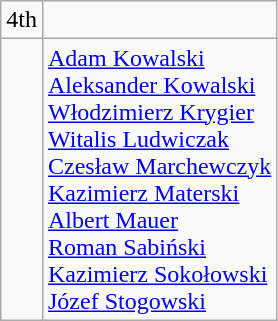<table class="wikitable" style="text-align:center">
<tr>
<td>4th</td>
<td align=left></td>
</tr>
<tr>
<td></td>
<td align=left><a href='#'>Adam Kowalski</a><br><a href='#'>Aleksander Kowalski</a><br><a href='#'>Włodzimierz Krygier</a><br><a href='#'>Witalis Ludwiczak</a><br><a href='#'>Czesław Marchewczyk</a><br><a href='#'>Kazimierz Materski</a><br><a href='#'>Albert Mauer</a><br><a href='#'>Roman Sabiński</a><br><a href='#'>Kazimierz Sokołowski</a><br><a href='#'>Józef Stogowski</a></td>
</tr>
</table>
